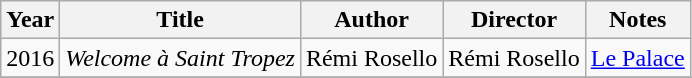<table class="wikitable">
<tr>
<th>Year</th>
<th>Title</th>
<th>Author</th>
<th>Director</th>
<th>Notes</th>
</tr>
<tr>
<td>2016</td>
<td><em>Welcome à Saint Tropez</em></td>
<td>Rémi Rosello</td>
<td>Rémi Rosello</td>
<td><a href='#'>Le Palace</a></td>
</tr>
<tr>
</tr>
</table>
